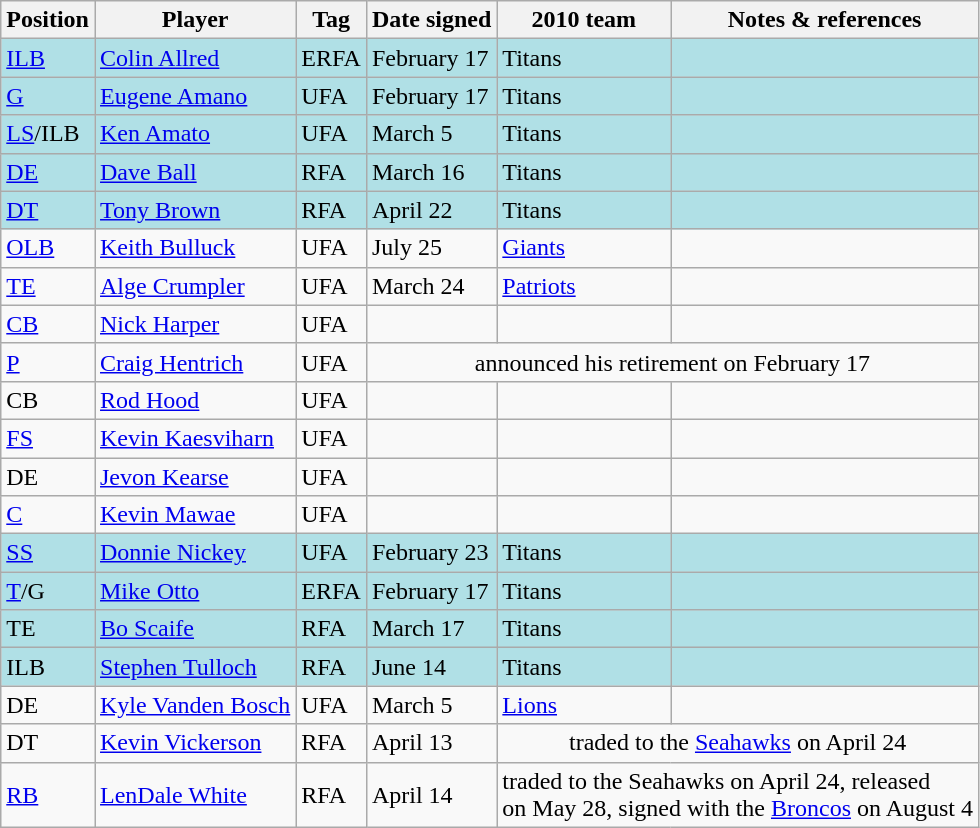<table class="wikitable">
<tr>
<th>Position</th>
<th>Player</th>
<th>Tag</th>
<th>Date signed</th>
<th>2010 team</th>
<th>Notes & references</th>
</tr>
<tr style="background:#b0e0e6;">
<td><a href='#'>ILB</a></td>
<td><a href='#'>Colin Allred</a></td>
<td>ERFA</td>
<td>February 17</td>
<td>Titans</td>
<td></td>
</tr>
<tr style="background:#b0e0e6;">
<td><a href='#'>G</a></td>
<td><a href='#'>Eugene Amano</a></td>
<td>UFA</td>
<td>February 17</td>
<td>Titans</td>
<td></td>
</tr>
<tr style="background:#b0e0e6;">
<td><a href='#'>LS</a>/ILB</td>
<td><a href='#'>Ken Amato</a></td>
<td>UFA</td>
<td>March 5</td>
<td>Titans</td>
<td></td>
</tr>
<tr style="background:#b0e0e6;">
<td><a href='#'>DE</a></td>
<td><a href='#'>Dave Ball</a></td>
<td>RFA</td>
<td>March 16</td>
<td>Titans</td>
<td></td>
</tr>
<tr style="background:#b0e0e6;">
<td><a href='#'>DT</a></td>
<td><a href='#'>Tony Brown</a></td>
<td>RFA</td>
<td>April 22</td>
<td>Titans</td>
<td></td>
</tr>
<tr>
<td><a href='#'>OLB</a></td>
<td><a href='#'>Keith Bulluck</a></td>
<td>UFA</td>
<td>July 25</td>
<td><a href='#'>Giants</a></td>
<td></td>
</tr>
<tr>
<td><a href='#'>TE</a></td>
<td><a href='#'>Alge Crumpler</a></td>
<td>UFA</td>
<td>March 24</td>
<td><a href='#'>Patriots</a></td>
<td></td>
</tr>
<tr>
<td><a href='#'>CB</a></td>
<td><a href='#'>Nick Harper</a></td>
<td>UFA</td>
<td></td>
<td></td>
<td></td>
</tr>
<tr>
<td><a href='#'>P</a></td>
<td><a href='#'>Craig Hentrich</a></td>
<td>UFA</td>
<td colspan="3" style="text-align:center;">announced his retirement on February 17</td>
</tr>
<tr>
<td>CB</td>
<td><a href='#'>Rod Hood</a></td>
<td>UFA</td>
<td></td>
<td></td>
<td></td>
</tr>
<tr>
<td><a href='#'>FS</a></td>
<td><a href='#'>Kevin Kaesviharn</a></td>
<td>UFA</td>
<td></td>
<td></td>
<td></td>
</tr>
<tr>
<td>DE</td>
<td><a href='#'>Jevon Kearse</a></td>
<td>UFA</td>
<td></td>
<td></td>
<td></td>
</tr>
<tr>
<td><a href='#'>C</a></td>
<td><a href='#'>Kevin Mawae</a></td>
<td>UFA</td>
<td></td>
<td></td>
<td></td>
</tr>
<tr style="background:#b0e0e6;">
<td><a href='#'>SS</a></td>
<td><a href='#'>Donnie Nickey</a></td>
<td>UFA</td>
<td>February 23</td>
<td>Titans</td>
<td></td>
</tr>
<tr style="background:#b0e0e6;">
<td><a href='#'>T</a>/G</td>
<td><a href='#'>Mike Otto</a></td>
<td>ERFA</td>
<td>February 17</td>
<td>Titans</td>
<td></td>
</tr>
<tr style="background:#b0e0e6;">
<td>TE</td>
<td><a href='#'>Bo Scaife</a></td>
<td>RFA</td>
<td>March 17</td>
<td>Titans</td>
<td></td>
</tr>
<tr style="background:#b0e0e6;">
<td>ILB</td>
<td><a href='#'>Stephen Tulloch</a></td>
<td>RFA</td>
<td>June 14</td>
<td>Titans</td>
<td></td>
</tr>
<tr>
<td>DE</td>
<td><a href='#'>Kyle Vanden Bosch</a></td>
<td>UFA</td>
<td>March 5</td>
<td><a href='#'>Lions</a></td>
<td></td>
</tr>
<tr>
<td>DT</td>
<td><a href='#'>Kevin Vickerson</a></td>
<td>RFA</td>
<td>April 13</td>
<td colspan="2" style="text-align:center;">traded to the <a href='#'>Seahawks</a> on April 24</td>
</tr>
<tr>
<td><a href='#'>RB</a></td>
<td><a href='#'>LenDale White</a></td>
<td>RFA</td>
<td>April 14</td>
<td colspan="2">traded to the Seahawks on April 24, released<br>on May 28, signed with the <a href='#'>Broncos</a> on August 4</td>
</tr>
</table>
